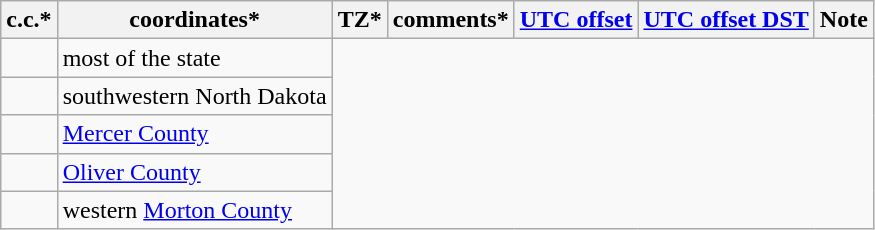<table class="wikitable sortable">
<tr>
<th>c.c.*</th>
<th>coordinates*</th>
<th>TZ*</th>
<th>comments*</th>
<th><a href='#'>UTC offset</a></th>
<th><a href='#'>UTC offset DST</a></th>
<th>Note</th>
</tr>
<tr>
<td></td>
<td>most of the state</td>
</tr>
<tr>
<td></td>
<td>southwestern North Dakota</td>
</tr>
<tr>
<td></td>
<td><a href='#'>Mercer County</a></td>
</tr>
<tr>
<td></td>
<td><a href='#'>Oliver County</a></td>
</tr>
<tr>
<td></td>
<td>western <a href='#'>Morton County</a></td>
</tr>
</table>
